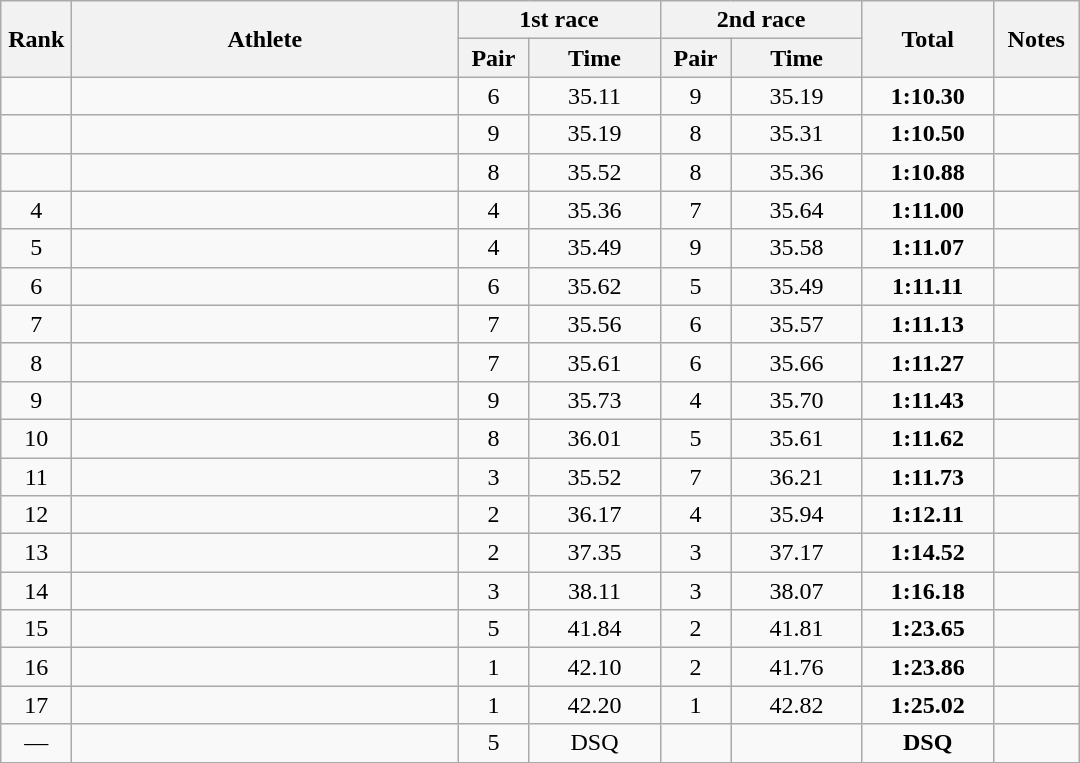<table class=wikitable style="text-align:center">
<tr>
<th width=40 rowspan=2>Rank</th>
<th width=250 rowspan=2>Athlete</th>
<th colspan=2>1st race</th>
<th colspan=2>2nd race</th>
<th width=80 rowspan=2>Total</th>
<th width=50 rowspan=2>Notes</th>
</tr>
<tr>
<th width=40>Pair</th>
<th width=80>Time</th>
<th width=40>Pair</th>
<th width=80>Time</th>
</tr>
<tr>
<td></td>
<td align=left></td>
<td>6</td>
<td>35.11 </td>
<td>9</td>
<td>35.19</td>
<td><strong>1:10.30</strong></td>
<td></td>
</tr>
<tr>
<td></td>
<td align=left></td>
<td>9</td>
<td>35.19</td>
<td>8</td>
<td>35.31</td>
<td><strong>1:10.50</strong></td>
<td></td>
</tr>
<tr>
<td></td>
<td align=left></td>
<td>8</td>
<td>35.52</td>
<td>8</td>
<td>35.36</td>
<td><strong>1:10.88</strong></td>
<td></td>
</tr>
<tr>
<td>4</td>
<td align=left></td>
<td>4</td>
<td>35.36</td>
<td>7</td>
<td>35.64</td>
<td><strong>1:11.00</strong></td>
<td></td>
</tr>
<tr>
<td>5</td>
<td align=left></td>
<td>4</td>
<td>35.49</td>
<td>9</td>
<td>35.58</td>
<td><strong>1:11.07</strong></td>
<td></td>
</tr>
<tr>
<td>6</td>
<td align=left></td>
<td>6</td>
<td>35.62</td>
<td>5</td>
<td>35.49</td>
<td><strong>1:11.11</strong></td>
<td></td>
</tr>
<tr>
<td>7</td>
<td align=left></td>
<td>7</td>
<td>35.56</td>
<td>6</td>
<td>35.57</td>
<td><strong>1:11.13</strong></td>
<td></td>
</tr>
<tr>
<td>8</td>
<td align=left></td>
<td>7</td>
<td>35.61</td>
<td>6</td>
<td>35.66</td>
<td><strong>1:11.27</strong></td>
<td></td>
</tr>
<tr>
<td>9</td>
<td align=left></td>
<td>9</td>
<td>35.73</td>
<td>4</td>
<td>35.70</td>
<td><strong>1:11.43</strong></td>
<td></td>
</tr>
<tr>
<td>10</td>
<td align=left></td>
<td>8</td>
<td>36.01</td>
<td>5</td>
<td>35.61</td>
<td><strong>1:11.62</strong></td>
<td></td>
</tr>
<tr>
<td>11</td>
<td align=left></td>
<td>3</td>
<td>35.52</td>
<td>7</td>
<td>36.21</td>
<td><strong>1:11.73</strong></td>
<td></td>
</tr>
<tr>
<td>12</td>
<td align=left></td>
<td>2</td>
<td>36.17</td>
<td>4</td>
<td>35.94</td>
<td><strong>1:12.11</strong></td>
<td></td>
</tr>
<tr>
<td>13</td>
<td align=left></td>
<td>2</td>
<td>37.35</td>
<td>3</td>
<td>37.17</td>
<td><strong>1:14.52</strong></td>
<td></td>
</tr>
<tr>
<td>14</td>
<td align=left></td>
<td>3</td>
<td>38.11</td>
<td>3</td>
<td>38.07</td>
<td><strong>1:16.18</strong></td>
<td></td>
</tr>
<tr>
<td>15</td>
<td align=left></td>
<td>5</td>
<td>41.84</td>
<td>2</td>
<td>41.81</td>
<td><strong>1:23.65</strong></td>
<td></td>
</tr>
<tr>
<td>16</td>
<td align=left></td>
<td>1</td>
<td>42.10</td>
<td>2</td>
<td>41.76</td>
<td><strong>1:23.86</strong></td>
<td></td>
</tr>
<tr>
<td>17</td>
<td align=left></td>
<td>1</td>
<td>42.20</td>
<td>1</td>
<td>42.82</td>
<td><strong>1:25.02</strong></td>
<td></td>
</tr>
<tr>
<td>—</td>
<td align=left></td>
<td>5</td>
<td>DSQ</td>
<td></td>
<td></td>
<td><strong>DSQ</strong></td>
<td></td>
</tr>
</table>
